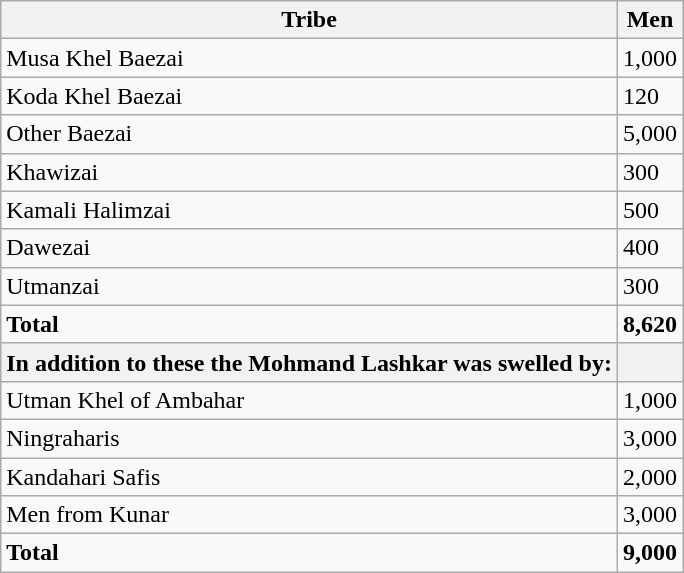<table class="wikitable">
<tr>
<th>Tribe</th>
<th>Men</th>
</tr>
<tr>
<td>Musa Khel Baezai</td>
<td>1,000</td>
</tr>
<tr>
<td>Koda Khel Baezai</td>
<td>120</td>
</tr>
<tr>
<td>Other Baezai</td>
<td>5,000</td>
</tr>
<tr>
<td>Khawizai</td>
<td>300</td>
</tr>
<tr>
<td>Kamali Halimzai</td>
<td>500</td>
</tr>
<tr>
<td>Dawezai</td>
<td>400</td>
</tr>
<tr>
<td>Utmanzai</td>
<td>300</td>
</tr>
<tr>
<td><strong>Total</strong></td>
<td><strong>8,620</strong></td>
</tr>
<tr>
<th>In addition to these the Mohmand Lashkar was swelled by:</th>
<th></th>
</tr>
<tr>
<td>Utman Khel of Ambahar</td>
<td>1,000</td>
</tr>
<tr>
<td>Ningraharis</td>
<td>3,000</td>
</tr>
<tr>
<td>Kandahari Safis</td>
<td>2,000</td>
</tr>
<tr>
<td>Men from Kunar</td>
<td>3,000</td>
</tr>
<tr>
<td><strong>Total</strong></td>
<td><strong>9,000</strong></td>
</tr>
</table>
